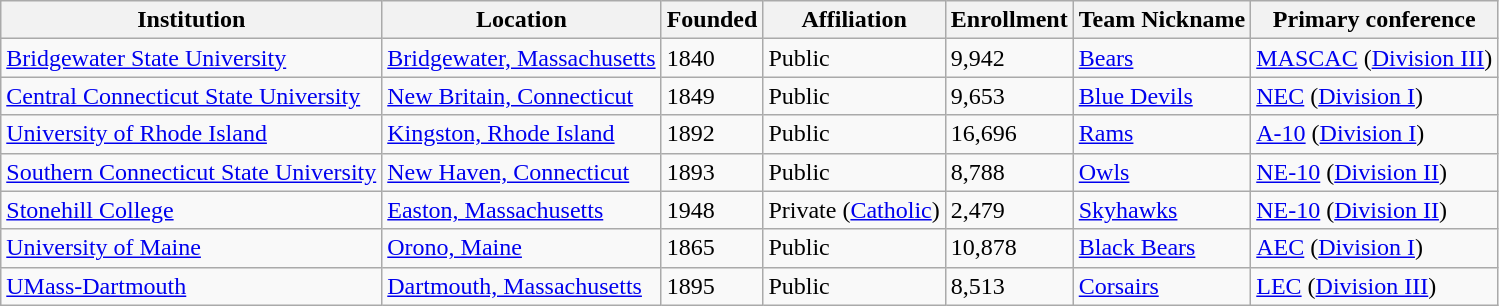<table class="wikitable">
<tr>
<th>Institution</th>
<th>Location</th>
<th>Founded</th>
<th>Affiliation</th>
<th>Enrollment</th>
<th>Team Nickname</th>
<th>Primary conference</th>
</tr>
<tr>
<td><a href='#'>Bridgewater State University</a></td>
<td><a href='#'>Bridgewater, Massachusetts</a></td>
<td>1840</td>
<td>Public</td>
<td>9,942</td>
<td><a href='#'>Bears</a></td>
<td><a href='#'>MASCAC</a> (<a href='#'>Division III</a>)</td>
</tr>
<tr>
<td><a href='#'>Central Connecticut State University</a></td>
<td><a href='#'>New Britain, Connecticut</a></td>
<td>1849</td>
<td>Public</td>
<td>9,653</td>
<td><a href='#'>Blue Devils</a></td>
<td><a href='#'>NEC</a> (<a href='#'>Division I</a>)</td>
</tr>
<tr>
<td><a href='#'>University of Rhode Island</a></td>
<td><a href='#'>Kingston, Rhode Island</a></td>
<td>1892</td>
<td>Public</td>
<td>16,696</td>
<td><a href='#'>Rams</a></td>
<td><a href='#'>A-10</a> (<a href='#'>Division I</a>)</td>
</tr>
<tr>
<td><a href='#'>Southern Connecticut State University</a></td>
<td><a href='#'>New Haven, Connecticut</a></td>
<td>1893</td>
<td>Public</td>
<td>8,788</td>
<td><a href='#'>Owls</a></td>
<td><a href='#'>NE-10</a> (<a href='#'>Division II</a>)</td>
</tr>
<tr>
<td><a href='#'>Stonehill College</a></td>
<td><a href='#'>Easton, Massachusetts</a></td>
<td>1948</td>
<td>Private (<a href='#'>Catholic</a>)</td>
<td>2,479</td>
<td><a href='#'>Skyhawks</a></td>
<td><a href='#'>NE-10</a> (<a href='#'>Division II</a>)</td>
</tr>
<tr>
<td><a href='#'>University of Maine</a></td>
<td><a href='#'>Orono, Maine</a></td>
<td>1865</td>
<td>Public</td>
<td>10,878</td>
<td><a href='#'>Black Bears</a></td>
<td><a href='#'>AEC</a> (<a href='#'>Division I</a>)</td>
</tr>
<tr>
<td><a href='#'>UMass-Dartmouth</a></td>
<td><a href='#'>Dartmouth, Massachusetts</a></td>
<td>1895</td>
<td>Public</td>
<td>8,513</td>
<td><a href='#'>Corsairs</a></td>
<td><a href='#'>LEC</a> (<a href='#'>Division III</a>)</td>
</tr>
</table>
